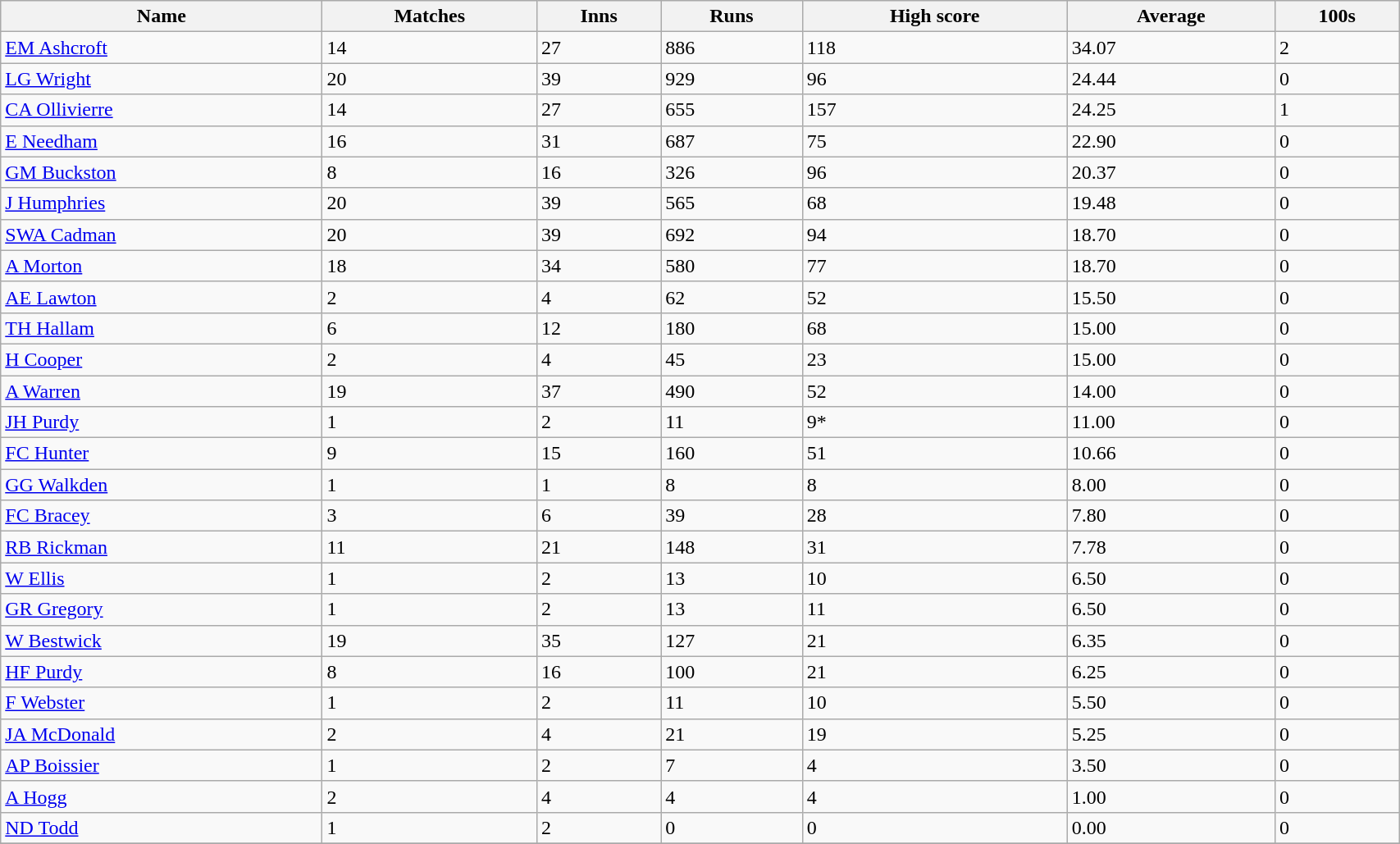<table class="wikitable sortable" width="90%">
<tr bgcolor="#efefef">
<th>Name</th>
<th>Matches</th>
<th>Inns</th>
<th>Runs</th>
<th>High score</th>
<th>Average</th>
<th>100s</th>
</tr>
<tr>
<td><a href='#'>EM Ashcroft</a></td>
<td>14</td>
<td>27</td>
<td>886</td>
<td>118</td>
<td>34.07</td>
<td>2</td>
</tr>
<tr>
<td><a href='#'>LG Wright</a></td>
<td>20</td>
<td>39</td>
<td>929</td>
<td>96</td>
<td>24.44</td>
<td>0</td>
</tr>
<tr>
<td><a href='#'>CA Ollivierre</a></td>
<td>14</td>
<td>27</td>
<td>655</td>
<td>157</td>
<td>24.25</td>
<td>1</td>
</tr>
<tr>
<td><a href='#'>E Needham</a></td>
<td>16</td>
<td>31</td>
<td>687</td>
<td>75</td>
<td>22.90</td>
<td>0</td>
</tr>
<tr>
<td><a href='#'>GM Buckston</a></td>
<td>8</td>
<td>16</td>
<td>326</td>
<td>96</td>
<td>20.37</td>
<td>0</td>
</tr>
<tr>
<td><a href='#'>J Humphries</a></td>
<td>20</td>
<td>39</td>
<td>565</td>
<td>68</td>
<td>19.48</td>
<td>0</td>
</tr>
<tr>
<td><a href='#'>SWA Cadman</a></td>
<td>20</td>
<td>39</td>
<td>692</td>
<td>94</td>
<td>18.70</td>
<td>0</td>
</tr>
<tr>
<td><a href='#'>A Morton</a></td>
<td>18</td>
<td>34</td>
<td>580</td>
<td>77</td>
<td>18.70</td>
<td>0</td>
</tr>
<tr>
<td><a href='#'>AE Lawton</a></td>
<td>2</td>
<td>4</td>
<td>62</td>
<td>52</td>
<td>15.50</td>
<td>0</td>
</tr>
<tr>
<td><a href='#'>TH Hallam</a></td>
<td>6</td>
<td>12</td>
<td>180</td>
<td>68</td>
<td>15.00</td>
<td>0</td>
</tr>
<tr>
<td><a href='#'>H Cooper</a></td>
<td>2</td>
<td>4</td>
<td>45</td>
<td>23</td>
<td>15.00</td>
<td>0</td>
</tr>
<tr>
<td><a href='#'>A Warren</a></td>
<td>19</td>
<td>37</td>
<td>490</td>
<td>52</td>
<td>14.00</td>
<td>0</td>
</tr>
<tr>
<td><a href='#'>JH Purdy</a></td>
<td>1</td>
<td>2</td>
<td>11</td>
<td>9*</td>
<td>11.00</td>
<td>0</td>
</tr>
<tr>
<td><a href='#'>FC Hunter</a></td>
<td>9</td>
<td>15</td>
<td>160</td>
<td>51</td>
<td>10.66</td>
<td>0</td>
</tr>
<tr>
<td><a href='#'>GG Walkden</a></td>
<td>1</td>
<td>1</td>
<td>8</td>
<td>8</td>
<td>8.00</td>
<td>0</td>
</tr>
<tr>
<td><a href='#'>FC Bracey</a></td>
<td>3</td>
<td>6</td>
<td>39</td>
<td>28</td>
<td>7.80</td>
<td>0</td>
</tr>
<tr>
<td><a href='#'>RB Rickman</a></td>
<td>11</td>
<td>21</td>
<td>148</td>
<td>31</td>
<td>7.78</td>
<td>0</td>
</tr>
<tr>
<td><a href='#'>W Ellis</a></td>
<td>1</td>
<td>2</td>
<td>13</td>
<td>10</td>
<td>6.50</td>
<td>0</td>
</tr>
<tr>
<td><a href='#'>GR Gregory</a></td>
<td>1</td>
<td>2</td>
<td>13</td>
<td>11</td>
<td>6.50</td>
<td>0</td>
</tr>
<tr>
<td><a href='#'>W Bestwick</a></td>
<td>19</td>
<td>35</td>
<td>127</td>
<td>21</td>
<td>6.35</td>
<td>0</td>
</tr>
<tr>
<td><a href='#'>HF Purdy</a></td>
<td>8</td>
<td>16</td>
<td>100</td>
<td>21</td>
<td>6.25</td>
<td>0</td>
</tr>
<tr>
<td><a href='#'>F Webster</a></td>
<td>1</td>
<td>2</td>
<td>11</td>
<td>10</td>
<td>5.50</td>
<td>0</td>
</tr>
<tr>
<td><a href='#'>JA McDonald</a></td>
<td>2</td>
<td>4</td>
<td>21</td>
<td>19</td>
<td>5.25</td>
<td>0</td>
</tr>
<tr>
<td><a href='#'>AP Boissier</a></td>
<td>1</td>
<td>2</td>
<td>7</td>
<td>4</td>
<td>3.50</td>
<td>0</td>
</tr>
<tr>
<td><a href='#'>A Hogg</a></td>
<td>2</td>
<td>4</td>
<td>4</td>
<td>4</td>
<td>1.00</td>
<td>0</td>
</tr>
<tr>
<td><a href='#'>ND Todd</a></td>
<td>1</td>
<td>2</td>
<td>0</td>
<td>0</td>
<td>0.00</td>
<td>0</td>
</tr>
<tr>
</tr>
</table>
